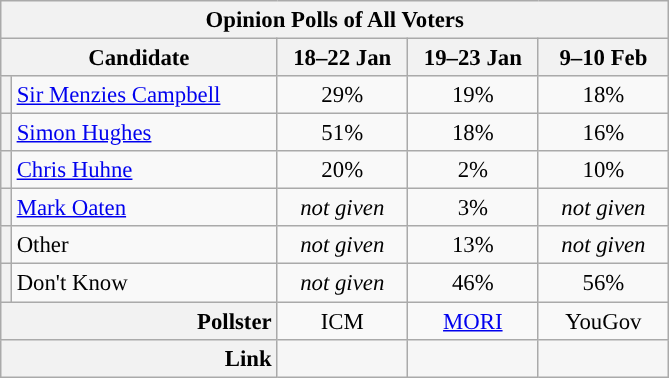<table class=wikitable style="font-size:95%;">
<tr>
<th colspan="5">Opinion Polls of All Voters</th>
</tr>
<tr>
<th colspan="2" style="width: 170px">Candidate</th>
<th style="width: 80px">18–22 Jan</th>
<th style="width: 80px">19–23 Jan</th>
<th style="width: 80px">9–10 Feb</th>
</tr>
<tr>
<th style="background-color: "></th>
<td style="width: 170px"><a href='#'>Sir Menzies Campbell</a></td>
<td style="text-align:center;">29%</td>
<td style="text-align:center;">19%</td>
<td style="text-align:center;">18%</td>
</tr>
<tr>
<th style="background-color: "></th>
<td style="width: 170px"><a href='#'>Simon Hughes</a></td>
<td style="text-align:center;">51%</td>
<td style="text-align:center;">18%</td>
<td style="text-align:center;">16%</td>
</tr>
<tr>
<th style="background-color: "></th>
<td style="width: 170px"><a href='#'>Chris Huhne</a></td>
<td style="text-align:center;">20%</td>
<td style="text-align:center;">2%</td>
<td style="text-align:center;">10%</td>
</tr>
<tr>
<th style="background-color: "></th>
<td style="width: 170px"><a href='#'>Mark Oaten</a></td>
<td style="text-align:center;"><em>not given</em></td>
<td style="text-align:center;">3%</td>
<td style="text-align:center;"><em>not given</em></td>
</tr>
<tr>
<th style="background-color: "></th>
<td style="width: 170px">Other</td>
<td style="text-align:center;"><em>not given</em></td>
<td style="text-align:center;">13%</td>
<td style="text-align:center;"><em>not given</em></td>
</tr>
<tr>
<th style="background-color: "></th>
<td style="width: 170px">Don't Know</td>
<td style="text-align:center;"><em>not given</em></td>
<td style="text-align:center;">46%</td>
<td style="text-align:center;">56%</td>
</tr>
<tr>
<th colspan="2" style="text-align:right;">Pollster</th>
<td style="text-align:center;">ICM</td>
<td style="text-align:center;"><a href='#'>MORI</a></td>
<td style="text-align:center;">YouGov</td>
</tr>
<tr style="background:#f6f6f6;">
<th colspan="2" style="text-align:right;">Link</th>
<td style="text-align:center;"></td>
<td style="text-align:center;"></td>
<td style="text-align:center;"></td>
</tr>
</table>
